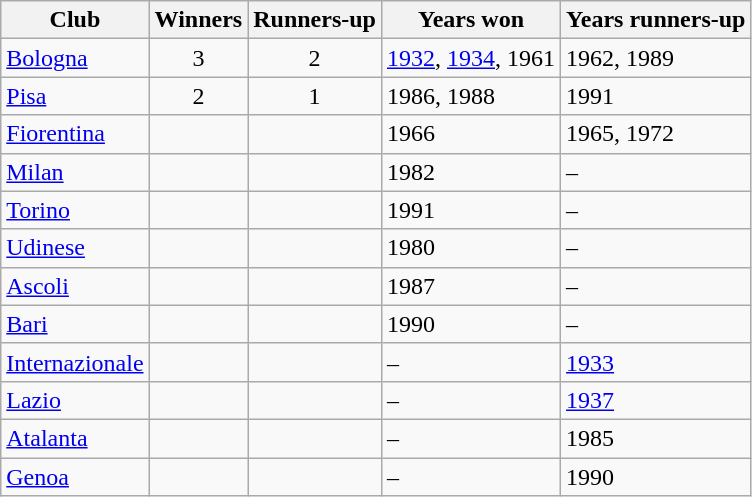<table class="wikitable sortable">
<tr>
<th>Club</th>
<th>Winners</th>
<th>Runners-up</th>
<th class="unsortable">Years won</th>
<th class="unsortable">Years runners-up</th>
</tr>
<tr>
<td><a href='#'>Bologna</a></td>
<td align=center>3</td>
<td align=center>2</td>
<td><a href='#'>1932</a>, <a href='#'>1934</a>, 1961</td>
<td>1962, 1989</td>
</tr>
<tr>
<td><a href='#'>Pisa</a></td>
<td align=center>2</td>
<td align=center>1</td>
<td>1986, 1988</td>
<td>1991</td>
</tr>
<tr>
<td><a href='#'>Fiorentina</a></td>
<td></td>
<td></td>
<td>1966</td>
<td>1965, 1972</td>
</tr>
<tr>
<td><a href='#'>Milan</a></td>
<td></td>
<td></td>
<td>1982</td>
<td>–</td>
</tr>
<tr>
<td><a href='#'>Torino</a></td>
<td></td>
<td></td>
<td>1991</td>
<td>–</td>
</tr>
<tr>
<td><a href='#'>Udinese</a></td>
<td></td>
<td></td>
<td>1980</td>
<td>–</td>
</tr>
<tr>
<td><a href='#'>Ascoli</a></td>
<td></td>
<td></td>
<td>1987</td>
<td>–</td>
</tr>
<tr>
<td><a href='#'>Bari</a></td>
<td></td>
<td></td>
<td>1990</td>
<td>–</td>
</tr>
<tr>
<td><a href='#'>Internazionale</a></td>
<td></td>
<td></td>
<td>–</td>
<td><a href='#'>1933</a></td>
</tr>
<tr>
<td><a href='#'>Lazio</a></td>
<td></td>
<td></td>
<td>–</td>
<td><a href='#'>1937</a></td>
</tr>
<tr>
<td><a href='#'>Atalanta</a></td>
<td></td>
<td></td>
<td>–</td>
<td>1985</td>
</tr>
<tr>
<td><a href='#'>Genoa</a></td>
<td></td>
<td></td>
<td>–</td>
<td>1990</td>
</tr>
</table>
